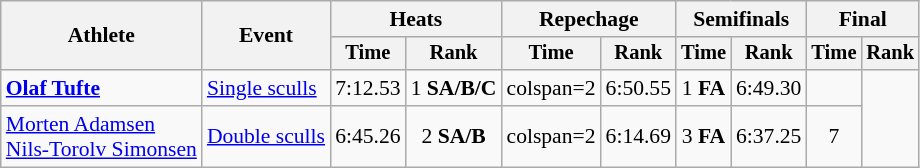<table class="wikitable" style="font-size:90%;">
<tr>
<th rowspan="2">Athlete</th>
<th rowspan="2">Event</th>
<th colspan="2">Heats</th>
<th colspan="2">Repechage</th>
<th colspan="2">Semifinals</th>
<th colspan="2">Final</th>
</tr>
<tr style="font-size:95%">
<th>Time</th>
<th>Rank</th>
<th>Time</th>
<th>Rank</th>
<th>Time</th>
<th>Rank</th>
<th>Time</th>
<th>Rank</th>
</tr>
<tr align=center>
<td align=left><strong><a href='#'>Olaf Tufte</a></strong></td>
<td align=left><a href='#'>Single sculls</a></td>
<td>7:12.53</td>
<td>1 <strong>SA/B/C</strong></td>
<td>colspan=2 </td>
<td>6:50.55</td>
<td>1 <strong>FA</strong></td>
<td>6:49.30</td>
<td></td>
</tr>
<tr align=center>
<td align=left><a href='#'>Morten Adamsen</a><br><a href='#'>Nils-Torolv Simonsen</a></td>
<td align=left><a href='#'>Double sculls</a></td>
<td>6:45.26</td>
<td>2 <strong>SA/B</strong></td>
<td>colspan=2 </td>
<td>6:14.69</td>
<td>3 <strong>FA</strong></td>
<td>6:37.25</td>
<td>7</td>
</tr>
</table>
